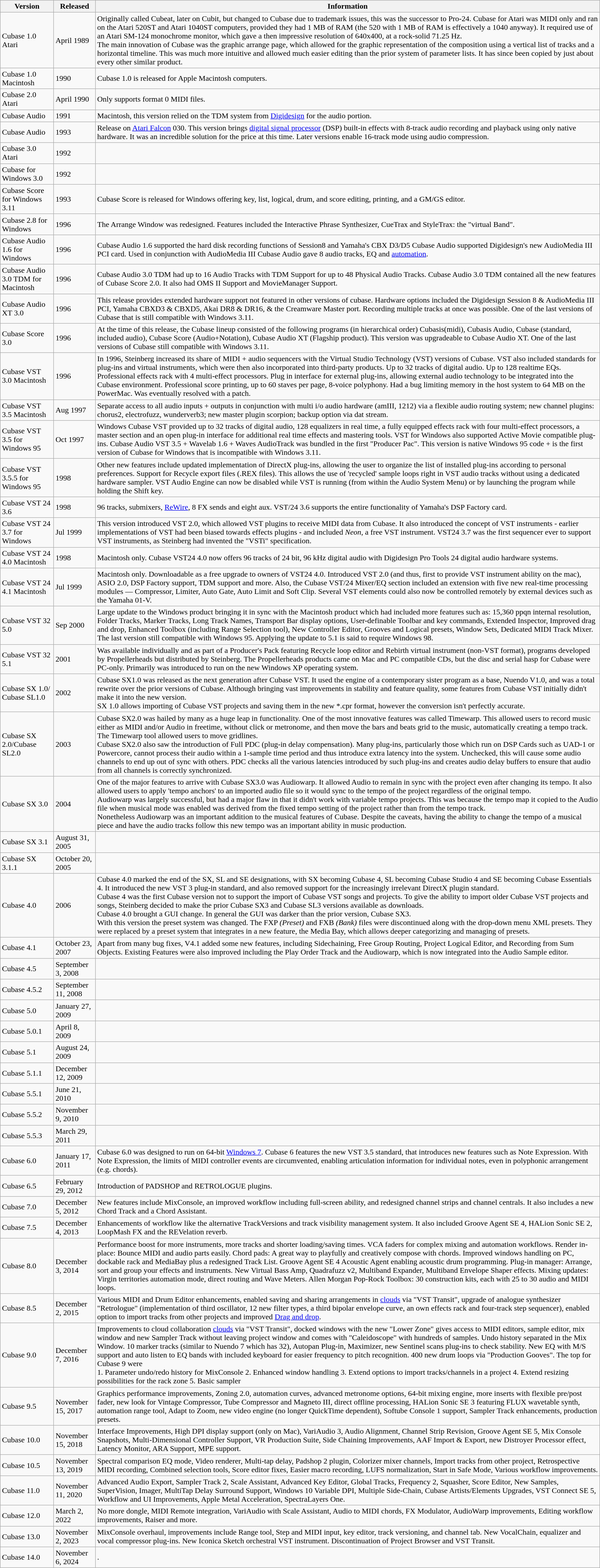<table class="wikitable">
<tr>
<th>Version</th>
<th>Released</th>
<th>Information</th>
</tr>
<tr>
<td>Cubase 1.0 Atari</td>
<td>April 1989</td>
<td>Originally called Cubeat, later on Cubit, but changed to Cubase due to trademark issues, this was the successor to Pro-24. Cubase for Atari was MIDI only and ran on the Atari 520ST and Atari 1040ST computers, provided they had 1 MB of RAM (the 520 with 1 MB of RAM is effectively a 1040 anyway). It required use of an Atari SM-124 monochrome monitor, which gave a then impressive resolution of 640x400, at a rock-solid 71.25 Hz.<br>The main innovation of Cubase was the graphic arrange page, which allowed for the graphic representation of the composition using a vertical list of tracks and a horizontal timeline. This was much more intuitive and allowed much easier editing than the prior system of parameter lists. It has since been copied by just about every other similar product.</td>
</tr>
<tr>
<td>Cubase 1.0 Macintosh</td>
<td>1990</td>
<td>Cubase 1.0 is released for Apple Macintosh computers.</td>
</tr>
<tr>
<td>Cubase 2.0 Atari</td>
<td>April 1990</td>
<td>Only supports format 0 MIDI files.</td>
</tr>
<tr>
<td>Cubase Audio</td>
<td>1991</td>
<td>Macintosh, this version relied on the TDM system from <a href='#'>Digidesign</a> for the audio portion.</td>
</tr>
<tr>
<td>Cubase Audio</td>
<td>1993</td>
<td>Release on <a href='#'>Atari Falcon</a> 030. This version brings <a href='#'>digital signal processor</a> (DSP) built-in effects with 8-track audio recording and playback using only native hardware. It was an incredible solution for the price at this time. Later versions enable 16-track mode using audio compression.</td>
</tr>
<tr>
<td>Cubase 3.0 Atari</td>
<td>1992</td>
<td></td>
</tr>
<tr>
<td>Cubase for Windows 3.0</td>
<td>1992</td>
<td></td>
</tr>
<tr>
<td>Cubase Score for Windows 3.11</td>
<td>1993</td>
<td>Cubase Score is released for Windows offering key, list, logical, drum, and score editing, printing, and a GM/GS editor.</td>
</tr>
<tr>
<td>Cubase 2.8 for Windows</td>
<td>1996</td>
<td>The Arrange Window was redesigned. Features included the Interactive Phrase Synthesizer, CueTrax and StyleTrax: the "virtual Band".</td>
</tr>
<tr rock-solid>
<td>Cubase Audio 1.6 for Windows</td>
<td>1996</td>
<td>Cubase Audio 1.6 supported the hard disk recording functions of Session8 and Yamaha's CBX D3/D5 Cubase Audio supported Digidesign's new AudioMedia III PCI card. Used in conjunction with AudioMedia III Cubase Audio gave 8 audio tracks, EQ and <a href='#'>automation</a>.</td>
</tr>
<tr>
<td>Cubase Audio 3.0 TDM for Macintosh</td>
<td>1996</td>
<td>Cubase Audio 3.0 TDM had up to 16 Audio Tracks with TDM Support for up to 48 Physical Audio Tracks. Cubase Audio 3.0 TDM contained all the new features of Cubase Score 2.0. It also had OMS II Support and MovieManager Support.</td>
</tr>
<tr>
<td>Cubase Audio XT 3.0</td>
<td>1996</td>
<td>This release provides extended hardware support not featured in other versions of cubase. Hardware options included the Digidesign Session 8 & AudioMedia III PCI, Yamaha CBXD3 & CBXD5, Akai DR8 & DR16, & the Creamware Master port. Recording multiple tracks at once was possible. One of the last versions of Cubase that is still compatible with Windows 3.11.</td>
</tr>
<tr>
<td>Cubase Score 3.0</td>
<td>1996</td>
<td>At the time of this release, the Cubase lineup consisted of the following programs (in hierarchical order) Cubasis(midi), Cubasis Audio, Cubase (standard, included audio), Cubase Score (Audio+Notation), Cubase Audio XT (Flagship product). This version was upgradeable to Cubase Audio XT. One of the last versions of Cubase still compatible with Windows 3.11.</td>
</tr>
<tr>
<td>Cubase VST 3.0 Macintosh</td>
<td>1996</td>
<td>In 1996, Steinberg increased its share of MIDI + audio sequencers with the Virtual Studio Technology (VST) versions of Cubase. VST also included standards for plug-ins and virtual instruments, which were then also incorporated into third-party products. Up to 32 tracks of digital audio. Up to 128 realtime EQs. Professional effects rack with 4 multi-effect processors. Plug in interface for external plug-ins, allowing external audio technology to be integrated into the Cubase environment. Professional score printing, up to 60 staves per page, 8-voice polyphony. Had a bug limiting memory in the host system to 64 MB on the PowerMac. Was eventually resolved with a patch.</td>
</tr>
<tr>
<td>Cubase VST 3.5 Macintosh</td>
<td>Aug 1997</td>
<td>Separate access to all audio inputs + outputs in conjunction with multi i/o audio hardware (amIII, 1212) via a flexible audio routing system; new channel plugins: chorus2, electrofuzz, wunderverb3; new master plugin scorpion; backup option via dat stream.</td>
</tr>
<tr>
<td>Cubase VST 3.5 for Windows 95</td>
<td>Oct 1997</td>
<td>Windows Cubase VST provided up to 32 tracks of digital audio, 128 equalizers in real time, a fully equipped effects rack with four multi-effect processors, a master section and an open plug-in interface for additional real time effects and mastering tools. VST for Windows also supported Active Movie compatible plug-ins. Cubase Audio VST 3.5 + Wavelab 1.6 + Waves AudioTrack was bundled in the first "Producer Pac". This version is native Windows 95 code + is the first version of Cubase for Windows that is incompatible with Windows 3.11.</td>
</tr>
<tr>
<td>Cubase VST 3.5.5 for Windows 95</td>
<td>1998</td>
<td>Other new features include updated implementation of DirectX plug-ins, allowing the user to organize the list of installed plug-ins according to personal preferences. Support for Recycle export files (.REX files). This allows the use of 'recycled' sample loops right in VST audio tracks without using a dedicated hardware sampler. VST Audio Engine can now be disabled while VST is running (from within the Audio System Menu) or by launching the program while holding the Shift key.</td>
</tr>
<tr>
<td>Cubase VST 24 3.6</td>
<td>1998</td>
<td>96 tracks, submixers, <a href='#'>ReWire</a>, 8 FX sends and eight aux. VST/24 3.6 supports the entire functionality of Yamaha's DSP Factory card.</td>
</tr>
<tr>
<td>Cubase VST 24 3.7 for Windows</td>
<td>Jul 1999</td>
<td>This version introduced VST 2.0, which allowed VST plugins to receive MIDI data from Cubase. It also introduced the concept of VST instruments - earlier implementations of VST had been biased towards effects plugins - and included <em>Neon</em>, a free VST instrument. VST24 3.7 was the first sequencer ever to support VST instruments, as Steinberg had invented the "VSTi" specification.</td>
</tr>
<tr>
<td>Cubase VST 24 4.0 Macintosh</td>
<td>1998</td>
<td>Macintosh only. Cubase VST24 4.0 now offers 96 tracks of 24 bit, 96 kHz digital audio with Digidesign Pro Tools 24 digital audio hardware systems.</td>
</tr>
<tr>
<td>Cubase VST 24 4.1 Macintosh</td>
<td>Jul 1999</td>
<td>Macintosh only. Downloadable as a free upgrade to owners of VST24 4.0. Introduced VST 2.0 (and thus, first to provide VST instrument ability on the mac), ASIO 2.0, DSP Factory support, TDM support and more. Also, the Cubase VST/24 Mixer/EQ section included an extension with five new real-time processing modules — Compressor, Limiter, Auto Gate, Auto Limit and Soft Clip. Several VST elements could also now be controlled remotely by external devices such as the Yamaha 01-V.</td>
</tr>
<tr>
<td>Cubase VST 32 5.0</td>
<td>Sep 2000</td>
<td>Large update to the Windows product bringing it in sync with the Macintosh product which had included more features such as: 15,360 ppqn internal resolution, Folder Tracks, Marker Tracks, Long Track Names, Transport Bar display options, User-definable Toolbar and key commands, Extended Inspector, Improved drag and drop, Enhanced Toolbox (including Range Selection tool), New Controller Editor, Grooves and Logical presets, Window Sets, Dedicated MIDI Track Mixer. The last version still compatible with Windows 95. Applying the update to 5.1 is said to require Windows 98.</td>
</tr>
<tr>
<td>Cubase VST 32 5.1</td>
<td>2001</td>
<td>Was available individually and as part of a Producer's Pack featuring Recycle loop editor and Rebirth virtual instrument (non-VST format), programs developed by Propellerheads but distributed by Steinberg. The Propellerheads products came on Mac and PC compatible CDs, but the disc and serial hasp for Cubase were PC-only. Primarily was introduced to run on the new Windows XP operating system.</td>
</tr>
<tr>
<td>Cubase SX 1.0/ Cubase SL1.0</td>
<td>2002</td>
<td>Cubase SX1.0 was released as the next generation after Cubase VST. It used the engine of a contemporary sister program as a base, Nuendo V1.0, and was a total rewrite over the prior versions of Cubase. Although bringing vast improvements in stability and feature quality, some features from Cubase VST initially didn't make it into the new version.<br>SX 1.0 allows importing of Cubase VST projects and saving them in the new *.cpr format, however the conversion isn't perfectly accurate.</td>
</tr>
<tr>
<td>Cubase SX 2.0/Cubase SL2.0</td>
<td>2003</td>
<td>Cubase SX2.0 was hailed by many as a huge leap in functionality. One of the most innovative features was called Timewarp. This allowed users to record music either as MIDI and/or Audio in freetime, without click or metronome, and then move the bars and beats grid to the music, automatically creating a tempo track. The Timewarp tool allowed users to move gridlines.<br>Cubase SX2.0 also saw the introduction of Full PDC (plug-in delay compensation). Many plug-ins, particularly those which run on DSP Cards such as UAD-1 or Powercore, cannot process their audio within a 1-sample time period and thus introduce extra latency into the system. Unchecked, this will cause some audio channels to end up out of sync with others. PDC checks all the various latencies introduced by such plug-ins and creates audio delay buffers to ensure that audio from all channels is correctly synchronized.</td>
</tr>
<tr>
<td>Cubase SX 3.0</td>
<td>2004</td>
<td>One of the major features to arrive with Cubase SX3.0 was Audiowarp. It allowed Audio to remain in sync with the project even after changing its tempo. It also allowed users to apply 'tempo anchors' to an imported audio file so it would sync to the tempo of the project regardless of the original tempo.<br>Audiowarp was largely successful, but had a major flaw in that it didn't work with variable tempo projects. This was because the tempo map it copied to the Audio file when musical mode was enabled was derived from the fixed tempo setting of the project rather than from the tempo track.<br>Nonetheless Audiowarp was an important addition to the musical features of Cubase. Despite the caveats, having the ability to change the tempo of a musical piece and have the audio tracks follow this new tempo was an important ability in music production.</td>
</tr>
<tr>
<td>Cubase SX 3.1</td>
<td>August 31, 2005</td>
<td></td>
</tr>
<tr>
<td>Cubase SX 3.1.1</td>
<td>October 20, 2005</td>
<td></td>
</tr>
<tr>
<td>Cubase 4.0</td>
<td>2006</td>
<td>Cubase 4.0 marked the end of the SX, SL and SE designations, with SX becoming Cubase 4, SL becoming Cubase Studio 4 and SE becoming Cubase Essentials 4. It introduced the new VST 3 plug-in standard, and also removed support for the increasingly irrelevant DirectX plugin standard.<br>Cubase 4 was the first Cubase version not to support the import of Cubase VST songs and projects. To give the ability to import older Cubase VST projects and songs, Steinberg decided to make the prior Cubase SX3 and Cubase SL3 versions available as downloads.<br>Cubase 4.0 brought a GUI change. In general the GUI was darker than the prior version, Cubase SX3.<br>With this version the preset system was changed. The FXP <em>(Preset)</em> and FXB <em>(Bank)</em> files were discontinued along with the drop-down menu XML presets. They were replaced by a preset system that integrates in a new feature, the Media Bay, which allows deeper categorizing and managing of presets.</td>
</tr>
<tr>
<td>Cubase 4.1</td>
<td>October 23, 2007</td>
<td>Apart from many bug fixes, V4.1 added some new features, including Sidechaining, Free Group Routing, Project Logical Editor, and Recording from Sum Objects. Existing Features were also improved including the Play Order Track and the Audiowarp, which is now integrated into the Audio Sample editor.</td>
</tr>
<tr>
<td>Cubase 4.5</td>
<td>September 3, 2008</td>
<td></td>
</tr>
<tr>
<td>Cubase 4.5.2</td>
<td>September 11, 2008</td>
<td></td>
</tr>
<tr>
<td>Cubase 5.0</td>
<td>January 27, 2009</td>
<td></td>
</tr>
<tr>
<td>Cubase 5.0.1</td>
<td>April 8, 2009</td>
<td></td>
</tr>
<tr>
<td>Cubase 5.1</td>
<td>August 24, 2009</td>
<td></td>
</tr>
<tr>
<td>Cubase 5.1.1</td>
<td>December 12, 2009</td>
<td></td>
</tr>
<tr>
<td>Cubase 5.5.1</td>
<td>June 21, 2010</td>
<td></td>
</tr>
<tr>
<td>Cubase 5.5.2</td>
<td>November 9, 2010</td>
<td></td>
</tr>
<tr>
<td>Cubase 5.5.3</td>
<td>March 29, 2011</td>
<td></td>
</tr>
<tr>
<td>Cubase 6.0</td>
<td>January 17, 2011</td>
<td>Cubase 6.0 was designed to run on 64-bit <a href='#'>Windows 7</a>. Cubase 6 features the new VST 3.5 standard, that introduces new features such as Note Expression. With Note Expression, the limits of MIDI controller events are circumvented, enabling articulation information for individual notes, even in polyphonic arrangement (e.g. chords).</td>
</tr>
<tr>
<td>Cubase 6.5</td>
<td>February 29, 2012</td>
<td>Introduction of PADSHOP and RETROLOGUE plugins.</td>
</tr>
<tr>
<td>Cubase 7.0</td>
<td>December 5, 2012</td>
<td>New features include MixConsole, an improved workflow including full-screen ability, and redesigned channel strips and channel centrals. It also includes a new Chord Track and a Chord Assistant.</td>
</tr>
<tr>
<td>Cubase 7.5</td>
<td>December 4, 2013</td>
<td>Enhancements of workflow like the alternative TrackVersions and track visibility management system. It also included Groove Agent SE 4, HALion Sonic SE 2, LoopMash FX and the REVelation reverb.</td>
</tr>
<tr>
<td>Cubase 8.0</td>
<td>December 3, 2014</td>
<td>Performance boost for more instruments, more tracks and shorter loading/saving times. VCA faders for complex mixing and automation workflows. Render in-place: Bounce MIDI and audio parts easily. Chord pads: A great way to playfully and creatively compose with chords. Improved windows handling on PC, dockable rack and MediaBay plus a redesigned Track List. Groove Agent SE 4 Acoustic Agent enabling acoustic drum programming. Plug-in manager: Arrange, sort and group your effects and instruments. New Virtual Bass Amp, Quadrafuzz v2, Multiband Expander, Multiband Envelope Shaper effects. Mixing updates: Virgin territories automation mode, direct routing and Wave Meters. Allen Morgan Pop-Rock Toolbox: 30 construction kits, each with 25 to 30 audio and MIDI loops.</td>
</tr>
<tr>
<td>Cubase 8.5</td>
<td>December 2, 2015</td>
<td>Various MIDI and Drum Editor enhancements, enabled saving and sharing arrangements in <a href='#'>clouds</a> via "VST Transit", upgrade of analogue synthesizer "Retrologue" (implementation of third oscillator, 12 new filter types, a third bipolar envelope curve, an own effects rack and four-track step sequencer), enabled option to import tracks from other projects and improved <a href='#'>Drag and drop</a>.</td>
</tr>
<tr>
<td>Cubase 9.0</td>
<td>December 7, 2016</td>
<td>Improvements to cloud collaboration <a href='#'>clouds</a> via "VST Transit", docked windows with the new "Lower Zone" gives access to MIDI editors, sample editor, mix window and new Sampler Track without leaving project window and comes with "Caleidoscope" with hundreds of samples. Undo history separated in the Mix Window. 10 marker tracks (similar to Nuendo 7 which has 32), Autopan Plug-in, Maximizer, new Sentinel scans plug-ins to check stability. New EQ with M/S support and auto listen to EQ bands with included keyboard for easier frequency to pitch recognition. 400 new drum loops via "Production Gooves". The top  for Cubase 9 were<br>1. Parameter undo/redo history for MixConsole
2. Enhanced window handling
3. Extend options to import tracks/channels in a project
4. Extend resizing possibilities for the rack zone
5. Basic sampler</td>
</tr>
<tr>
<td>Cubase 9.5</td>
<td>November 15, 2017</td>
<td>Graphics performance improvements, Zoning 2.0, automation curves, advanced metronome options, 64-bit mixing engine, more inserts with flexible pre/post fader, new look for Vintage Compressor, Tube Compressor and Magneto III, direct offline processing, HALion Sonic SE 3 featuring FLUX wavetable synth, automation range tool, Adapt to Zoom, new video engine (no longer QuickTime dependent), Softube Console 1 support, Sampler Track enhancements, production presets.</td>
</tr>
<tr>
<td>Cubase 10.0</td>
<td>November 15, 2018</td>
<td>Interface Improvements, High DPI display support (only on Mac), VariAudio 3, Audio Alignment, Channel Strip Revision, Groove Agent SE 5, Mix Console Snapshots, Multi-Dimensional Controller Support, VR Production Suite, Side Chaining Improvements, AAF Import & Export, new Distroyer Processor effect, Latency Monitor, ARA Support, MPE support.</td>
</tr>
<tr>
<td>Cubase 10.5</td>
<td>November 13, 2019</td>
<td>Spectral comparison EQ mode, Video renderer, Multi-tap delay, Padshop 2 plugin, Colorizer mixer channels, Import tracks from other project, Retrospective MIDI recording, Combined selection tools, Score editor fixes, Easier macro recording, LUFS normalization, Start in Safe Mode, Various workflow improvements.</td>
</tr>
<tr>
<td>Cubase 11.0</td>
<td>November 11, 2020</td>
<td>Advanced Audio Export, Sampler Track 2, Scale Assistant, Advanced Key Editor, Global Tracks, Frequency 2, Squasher, Score Editor, New Samples, SuperVision, Imager, MultiTap Delay Surround Support, Windows 10 Variable DPI, Multiple Side-Chain, Cubase Artists/Elements Upgrades, VST Connect SE 5, Workflow and UI Improvements, Apple Metal Acceleration, SpectraLayers One.</td>
</tr>
<tr>
<td>Cubase 12.0</td>
<td>March 2, 2022</td>
<td>No more dongle, MIDI Remote integration, VariAudio with Scale Assistant, Audio to MIDI chords, FX Modulator, AudioWarp improvements, Editing workflow improvements, Raiser and more.</td>
</tr>
<tr>
<td>Cubase 13.0</td>
<td>November 2, 2023</td>
<td>MixConsole overhaul, improvements include Range tool, Step and MIDI input, key editor, track versioning, and channel tab. New VocalChain, equalizer and vocal compressor plug-ins. New Iconica Sketch orchestral VST instrument. Discontinuation of Project Browser and VST Transit.</td>
</tr>
<tr>
<td>Cubase 14.0</td>
<td>November 6, 2024</td>
<td>.</td>
</tr>
</table>
